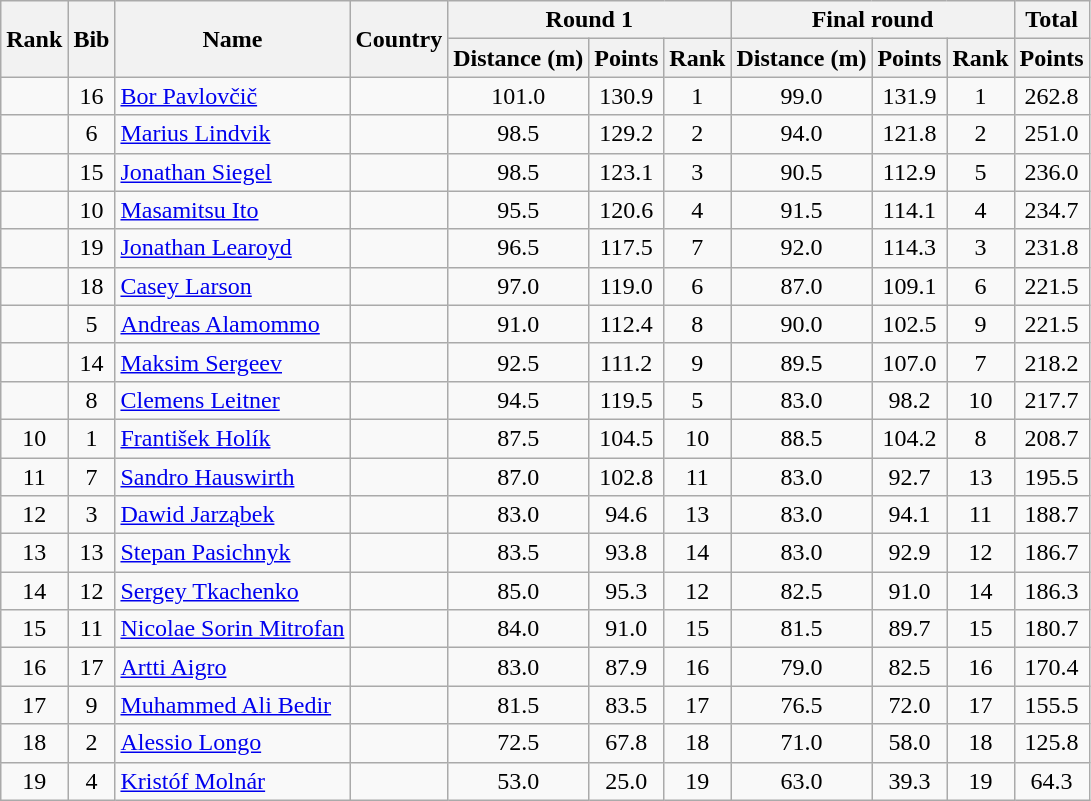<table class="wikitable sortable" style="text-align:center">
<tr>
<th rowspan=2>Rank</th>
<th rowspan=2>Bib</th>
<th rowspan=2>Name</th>
<th rowspan=2>Country</th>
<th colspan=3>Round 1</th>
<th colspan=3>Final round</th>
<th>Total</th>
</tr>
<tr>
<th>Distance (m)</th>
<th>Points</th>
<th>Rank</th>
<th>Distance (m)</th>
<th>Points</th>
<th>Rank</th>
<th>Points</th>
</tr>
<tr>
<td></td>
<td>16</td>
<td align=left><a href='#'>Bor Pavlovčič</a></td>
<td align=left></td>
<td>101.0</td>
<td>130.9</td>
<td>1</td>
<td>99.0</td>
<td>131.9</td>
<td>1</td>
<td>262.8</td>
</tr>
<tr>
<td></td>
<td>6</td>
<td align=left><a href='#'>Marius Lindvik</a></td>
<td align=left></td>
<td>98.5</td>
<td>129.2</td>
<td>2</td>
<td>94.0</td>
<td>121.8</td>
<td>2</td>
<td>251.0</td>
</tr>
<tr>
<td></td>
<td>15</td>
<td align=left><a href='#'>Jonathan Siegel</a></td>
<td align=left></td>
<td>98.5</td>
<td>123.1</td>
<td>3</td>
<td>90.5</td>
<td>112.9</td>
<td>5</td>
<td>236.0</td>
</tr>
<tr>
<td></td>
<td>10</td>
<td align=left><a href='#'>Masamitsu Ito</a></td>
<td align=left></td>
<td>95.5</td>
<td>120.6</td>
<td>4</td>
<td>91.5</td>
<td>114.1</td>
<td>4</td>
<td>234.7</td>
</tr>
<tr>
<td></td>
<td>19</td>
<td align=left><a href='#'>Jonathan Learoyd</a></td>
<td align=left></td>
<td>96.5</td>
<td>117.5</td>
<td>7</td>
<td>92.0</td>
<td>114.3</td>
<td>3</td>
<td>231.8</td>
</tr>
<tr>
<td></td>
<td>18</td>
<td align=left><a href='#'>Casey Larson</a></td>
<td align=left></td>
<td>97.0</td>
<td>119.0</td>
<td>6</td>
<td>87.0</td>
<td>109.1</td>
<td>6</td>
<td>221.5</td>
</tr>
<tr>
<td></td>
<td>5</td>
<td align=left><a href='#'>Andreas Alamommo</a></td>
<td align=left></td>
<td>91.0</td>
<td>112.4</td>
<td>8</td>
<td>90.0</td>
<td>102.5</td>
<td>9</td>
<td>221.5</td>
</tr>
<tr>
<td></td>
<td>14</td>
<td align=left><a href='#'>Maksim Sergeev</a></td>
<td align=left></td>
<td>92.5</td>
<td>111.2</td>
<td>9</td>
<td>89.5</td>
<td>107.0</td>
<td>7</td>
<td>218.2</td>
</tr>
<tr>
<td></td>
<td>8</td>
<td align=left><a href='#'>Clemens Leitner</a></td>
<td align=left></td>
<td>94.5</td>
<td>119.5</td>
<td>5</td>
<td>83.0</td>
<td>98.2</td>
<td>10</td>
<td>217.7</td>
</tr>
<tr>
<td>10</td>
<td>1</td>
<td align=left><a href='#'>František Holík</a></td>
<td align=left></td>
<td>87.5</td>
<td>104.5</td>
<td>10</td>
<td>88.5</td>
<td>104.2</td>
<td>8</td>
<td>208.7</td>
</tr>
<tr>
<td>11</td>
<td>7</td>
<td align=left><a href='#'>Sandro Hauswirth</a></td>
<td align=left></td>
<td>87.0</td>
<td>102.8</td>
<td>11</td>
<td>83.0</td>
<td>92.7</td>
<td>13</td>
<td>195.5</td>
</tr>
<tr>
<td>12</td>
<td>3</td>
<td align=left><a href='#'>Dawid Jarząbek</a></td>
<td align=left></td>
<td>83.0</td>
<td>94.6</td>
<td>13</td>
<td>83.0</td>
<td>94.1</td>
<td>11</td>
<td>188.7</td>
</tr>
<tr>
<td>13</td>
<td>13</td>
<td align=left><a href='#'>Stepan Pasichnyk</a></td>
<td align=left></td>
<td>83.5</td>
<td>93.8</td>
<td>14</td>
<td>83.0</td>
<td>92.9</td>
<td>12</td>
<td>186.7</td>
</tr>
<tr>
<td>14</td>
<td>12</td>
<td align=left><a href='#'>Sergey Tkachenko</a></td>
<td align=left></td>
<td>85.0</td>
<td>95.3</td>
<td>12</td>
<td>82.5</td>
<td>91.0</td>
<td>14</td>
<td>186.3</td>
</tr>
<tr>
<td>15</td>
<td>11</td>
<td align=left><a href='#'>Nicolae Sorin Mitrofan</a></td>
<td align=left></td>
<td>84.0</td>
<td>91.0</td>
<td>15</td>
<td>81.5</td>
<td>89.7</td>
<td>15</td>
<td>180.7</td>
</tr>
<tr>
<td>16</td>
<td>17</td>
<td align=left><a href='#'>Artti Aigro</a></td>
<td align=left></td>
<td>83.0</td>
<td>87.9</td>
<td>16</td>
<td>79.0</td>
<td>82.5</td>
<td>16</td>
<td>170.4</td>
</tr>
<tr>
<td>17</td>
<td>9</td>
<td align=left><a href='#'>Muhammed Ali Bedir</a></td>
<td align=left></td>
<td>81.5</td>
<td>83.5</td>
<td>17</td>
<td>76.5</td>
<td>72.0</td>
<td>17</td>
<td>155.5</td>
</tr>
<tr>
<td>18</td>
<td>2</td>
<td align=left><a href='#'>Alessio Longo</a></td>
<td align=left></td>
<td>72.5</td>
<td>67.8</td>
<td>18</td>
<td>71.0</td>
<td>58.0</td>
<td>18</td>
<td>125.8</td>
</tr>
<tr>
<td>19</td>
<td>4</td>
<td align=left><a href='#'>Kristóf Molnár</a></td>
<td align=left></td>
<td>53.0</td>
<td>25.0</td>
<td>19</td>
<td>63.0</td>
<td>39.3</td>
<td>19</td>
<td>64.3</td>
</tr>
</table>
